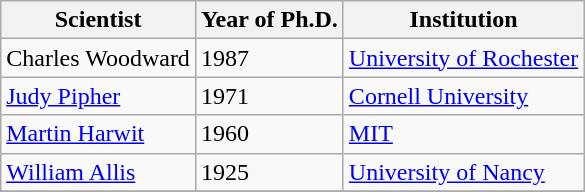<table class="wikitable sortable">
<tr>
<th>Scientist</th>
<th>Year of Ph.D.</th>
<th>Institution</th>
</tr>
<tr>
<td>Charles Woodward</td>
<td>1987</td>
<td><a href='#'>University of Rochester</a></td>
</tr>
<tr>
<td><a href='#'>Judy Pipher</a></td>
<td>1971</td>
<td><a href='#'>Cornell University</a></td>
</tr>
<tr>
<td><a href='#'>Martin Harwit</a></td>
<td>1960</td>
<td><a href='#'>MIT</a></td>
</tr>
<tr>
<td><a href='#'>William Allis</a></td>
<td>1925</td>
<td><a href='#'>University of Nancy</a></td>
</tr>
<tr>
</tr>
</table>
